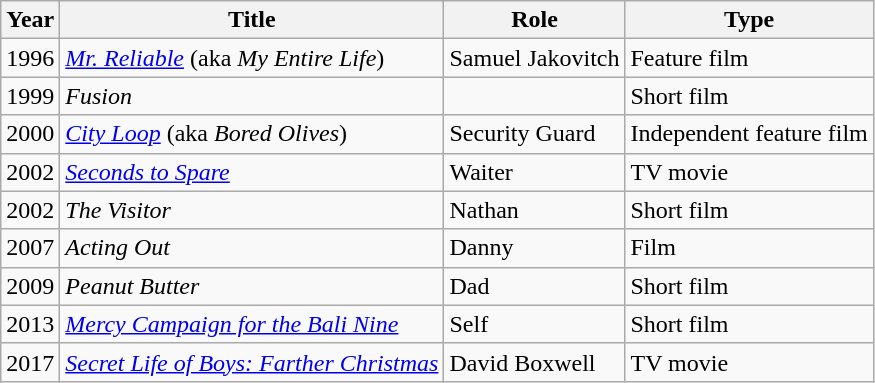<table class="wikitable">
<tr>
<th>Year</th>
<th>Title</th>
<th>Role</th>
<th>Type</th>
</tr>
<tr>
<td>1996</td>
<td><em><a href='#'>Mr. Reliable</a></em> (aka <em>My Entire Life</em>)</td>
<td>Samuel Jakovitch</td>
<td>Feature film</td>
</tr>
<tr>
<td>1999</td>
<td><em>Fusion</em></td>
<td></td>
<td>Short film</td>
</tr>
<tr>
<td>2000</td>
<td><em><a href='#'>City Loop</a></em> (aka <em>Bored Olives</em>)</td>
<td>Security Guard</td>
<td>Independent feature film</td>
</tr>
<tr>
<td>2002</td>
<td><em><a href='#'>Seconds to Spare</a></em></td>
<td>Waiter</td>
<td>TV movie</td>
</tr>
<tr>
<td>2002</td>
<td><em>The Visitor</em></td>
<td>Nathan</td>
<td>Short film</td>
</tr>
<tr>
<td>2007</td>
<td><em>Acting Out</em></td>
<td>Danny</td>
<td>Film</td>
</tr>
<tr>
<td>2009</td>
<td><em>Peanut Butter</em></td>
<td>Dad</td>
<td>Short film</td>
</tr>
<tr>
<td>2013</td>
<td><em><a href='#'>Mercy Campaign for the Bali Nine</a></em></td>
<td>Self</td>
<td>Short film</td>
</tr>
<tr>
<td>2017</td>
<td><em><a href='#'>Secret Life of Boys: Farther Christmas</a></em></td>
<td>David Boxwell</td>
<td>TV movie</td>
</tr>
</table>
